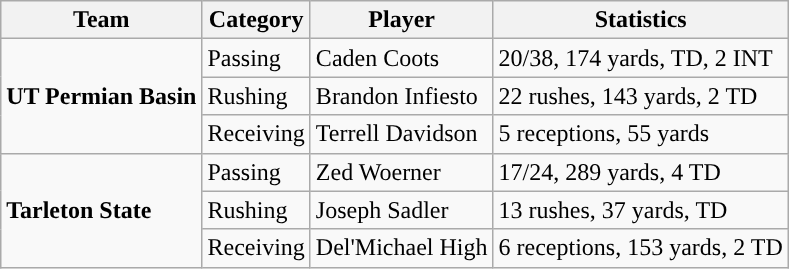<table class="wikitable" style="float: right;">
<tr>
<th>Team</th>
<th>Category</th>
<th>Player</th>
<th>Statistics</th>
</tr>
<tr>
<td rowspan=3><strong>UT Permian Basin</strong></td>
<td>Passing</td>
<td>Caden Coots</td>
<td>20/38, 174 yards, TD, 2 INT</td>
</tr>
<tr>
<td>Rushing</td>
<td>Brandon Infiesto</td>
<td>22 rushes, 143 yards, 2 TD</td>
</tr>
<tr>
<td>Receiving</td>
<td>Terrell Davidson</td>
<td>5 receptions, 55 yards</td>
</tr>
<tr>
<td rowspan=3><strong>Tarleton State</strong></td>
<td>Passing</td>
<td>Zed Woerner</td>
<td>17/24, 289 yards, 4 TD</td>
</tr>
<tr>
<td>Rushing</td>
<td>Joseph Sadler</td>
<td>13 rushes, 37 yards, TD</td>
</tr>
<tr>
<td>Receiving</td>
<td>Del'Michael High</td>
<td>6 receptions, 153 yards, 2 TD</td>
</tr>
</table>
